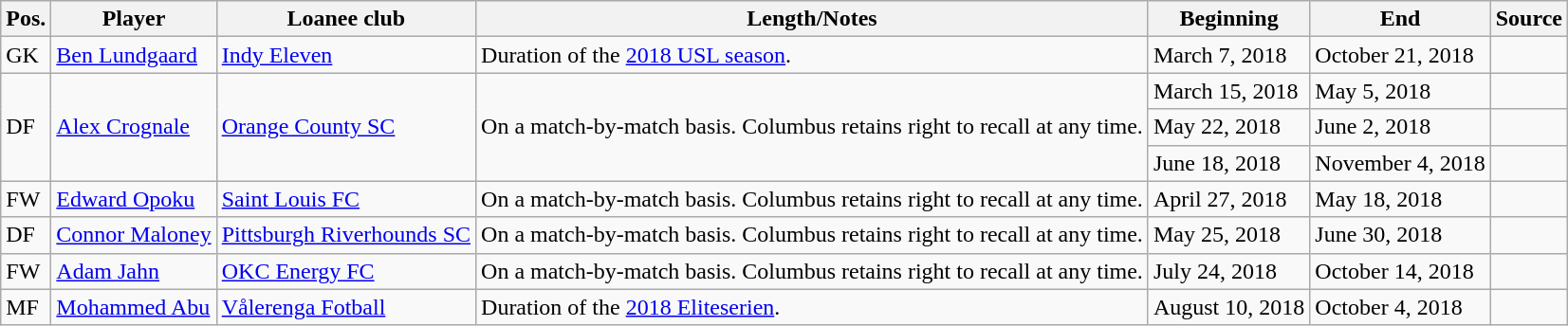<table class="wikitable sortable" style="text-align: left">
<tr>
<th><strong>Pos.</strong></th>
<th><strong>Player</strong></th>
<th><strong>Loanee club</strong></th>
<th><strong>Length/Notes</strong></th>
<th><strong>Beginning</strong></th>
<th><strong>End</strong></th>
<th><strong>Source</strong></th>
</tr>
<tr>
<td>GK</td>
<td> <a href='#'>Ben Lundgaard</a></td>
<td> <a href='#'>Indy Eleven</a></td>
<td>Duration of the <a href='#'>2018 USL season</a>.</td>
<td>March 7, 2018</td>
<td>October 21, 2018</td>
<td align=center></td>
</tr>
<tr>
<td rowspan=3>DF</td>
<td rowspan=3> <a href='#'>Alex Crognale</a></td>
<td rowspan=3> <a href='#'>Orange County SC</a></td>
<td rowspan=3>On a match-by-match basis. Columbus retains right to recall at any time.</td>
<td>March 15, 2018</td>
<td>May 5, 2018</td>
<td align=center></td>
</tr>
<tr>
<td>May 22, 2018</td>
<td>June 2, 2018</td>
<td align=center></td>
</tr>
<tr>
<td>June 18, 2018</td>
<td>November 4, 2018</td>
<td align=center></td>
</tr>
<tr>
<td>FW</td>
<td> <a href='#'>Edward Opoku</a></td>
<td> <a href='#'>Saint Louis FC</a></td>
<td>On a match-by-match basis. Columbus retains right to recall at any time.</td>
<td>April 27, 2018</td>
<td>May 18, 2018</td>
<td align=center></td>
</tr>
<tr>
<td>DF</td>
<td> <a href='#'>Connor Maloney</a></td>
<td> <a href='#'>Pittsburgh Riverhounds SC</a></td>
<td>On a match-by-match basis. Columbus retains right to recall at any time.</td>
<td>May 25, 2018</td>
<td>June 30, 2018</td>
<td align=center></td>
</tr>
<tr>
<td>FW</td>
<td> <a href='#'>Adam Jahn</a></td>
<td> <a href='#'>OKC Energy FC</a></td>
<td>On a match-by-match basis. Columbus retains right to recall at any time.</td>
<td>July 24, 2018</td>
<td>October 14, 2018</td>
<td align=center></td>
</tr>
<tr>
<td>MF</td>
<td> <a href='#'>Mohammed Abu</a></td>
<td> <a href='#'>Vålerenga Fotball</a></td>
<td>Duration of the <a href='#'>2018 Eliteserien</a>.</td>
<td>August 10, 2018</td>
<td>October 4, 2018</td>
<td align=center></td>
</tr>
</table>
